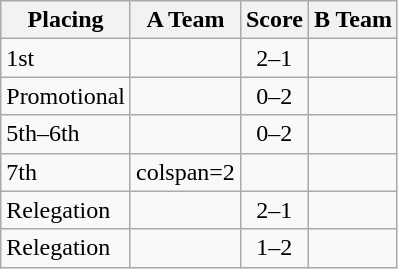<table class=wikitable style="border:1px solid #AAAAAA;">
<tr>
<th>Placing</th>
<th>A Team</th>
<th>Score</th>
<th>B Team</th>
</tr>
<tr>
<td>1st</td>
<td><strong></strong></td>
<td align="center">2–1</td>
<td></td>
</tr>
<tr>
<td>Promotional</td>
<td></td>
<td align="center">0–2</td>
<td><strong></strong></td>
</tr>
<tr>
<td>5th–6th</td>
<td></td>
<td align="center">0–2</td>
<td><strong></strong></td>
</tr>
<tr>
<td>7th</td>
<td>colspan=2 </td>
<td></td>
</tr>
<tr>
<td>Relegation</td>
<td><strong></strong></td>
<td align="center">2–1</td>
<td></td>
</tr>
<tr>
<td>Relegation</td>
<td></td>
<td align="center">1–2</td>
<td><strong></strong></td>
</tr>
</table>
